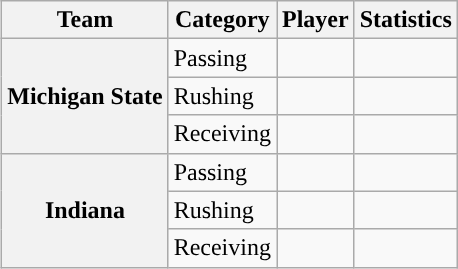<table class="wikitable" style="float:right">
<tr>
<th>Team</th>
<th>Category</th>
<th>Player</th>
<th>Statistics</th>
</tr>
<tr>
<th rowspan=3>Michigan State</th>
<td>Passing</td>
<td></td>
<td></td>
</tr>
<tr>
<td>Rushing</td>
<td></td>
<td></td>
</tr>
<tr>
<td>Receiving</td>
<td></td>
<td></td>
</tr>
<tr>
<th rowspan=3>Indiana</th>
<td>Passing</td>
<td></td>
<td></td>
</tr>
<tr>
<td>Rushing</td>
<td></td>
<td></td>
</tr>
<tr>
<td>Receiving</td>
<td></td>
<td></td>
</tr>
</table>
